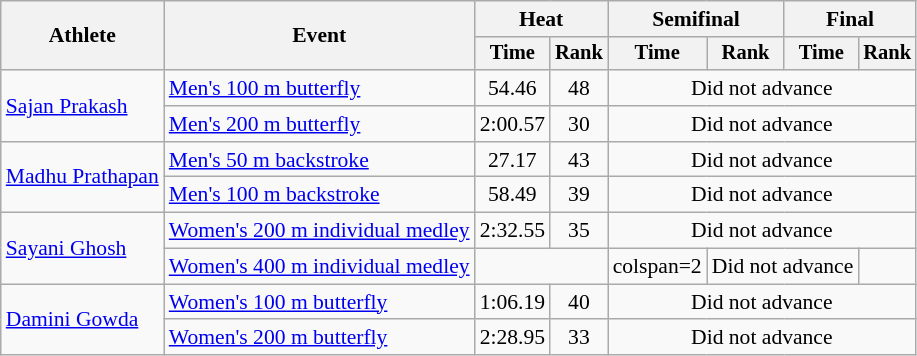<table class=wikitable style="font-size:90%">
<tr>
<th rowspan="2">Athlete</th>
<th rowspan="2">Event</th>
<th colspan="2">Heat</th>
<th colspan="2">Semifinal</th>
<th colspan="2">Final</th>
</tr>
<tr style="font-size:95%">
<th>Time</th>
<th>Rank</th>
<th>Time</th>
<th>Rank</th>
<th>Time</th>
<th>Rank</th>
</tr>
<tr align=center>
<td align=left rowspan=2><a href='#'>Sajan Prakash</a></td>
<td align=left><a href='#'>Men's 100 m butterfly</a></td>
<td>54.46</td>
<td>48</td>
<td colspan=4>Did not advance</td>
</tr>
<tr align=center>
<td align=left><a href='#'>Men's 200 m butterfly</a></td>
<td>2:00.57</td>
<td>30</td>
<td colspan=4>Did not advance</td>
</tr>
<tr align=center>
<td align=left rowspan=2><a href='#'>Madhu Prathapan</a></td>
<td align=left><a href='#'>Men's 50 m backstroke</a></td>
<td>27.17</td>
<td>43</td>
<td colspan=4>Did not advance</td>
</tr>
<tr align=center>
<td align=left><a href='#'>Men's 100 m backstroke</a></td>
<td>58.49</td>
<td>39</td>
<td colspan=4>Did not advance</td>
</tr>
<tr align=center>
<td align=left rowspan=2><a href='#'>Sayani Ghosh</a></td>
<td align=left><a href='#'>Women's 200 m individual medley</a></td>
<td>2:32.55</td>
<td>35</td>
<td colspan=4>Did not advance</td>
</tr>
<tr align=center>
<td align=left><a href='#'>Women's 400 m individual medley</a></td>
<td colspan=2></td>
<td>colspan=2 </td>
<td colspan=2>Did not advance</td>
</tr>
<tr align=center>
<td align=left rowspan=2><a href='#'>Damini Gowda</a></td>
<td align=left><a href='#'>Women's 100 m butterfly</a></td>
<td>1:06.19</td>
<td>40</td>
<td colspan=4>Did not advance</td>
</tr>
<tr align=center>
<td align=left><a href='#'>Women's 200 m butterfly</a></td>
<td>2:28.95</td>
<td>33</td>
<td colspan=4>Did not advance</td>
</tr>
</table>
